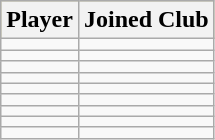<table class="wikitable">
<tr style="background:#bdb76b;">
<th>Player</th>
<th>Joined Club</th>
</tr>
<tr>
<td></td>
<td></td>
</tr>
<tr>
<td></td>
<td></td>
</tr>
<tr>
<td></td>
<td></td>
</tr>
<tr>
<td></td>
<td></td>
</tr>
<tr>
<td></td>
<td></td>
</tr>
<tr>
<td></td>
<td></td>
</tr>
<tr>
<td></td>
<td></td>
</tr>
<tr>
<td></td>
<td></td>
</tr>
<tr>
<td></td>
<td></td>
</tr>
</table>
